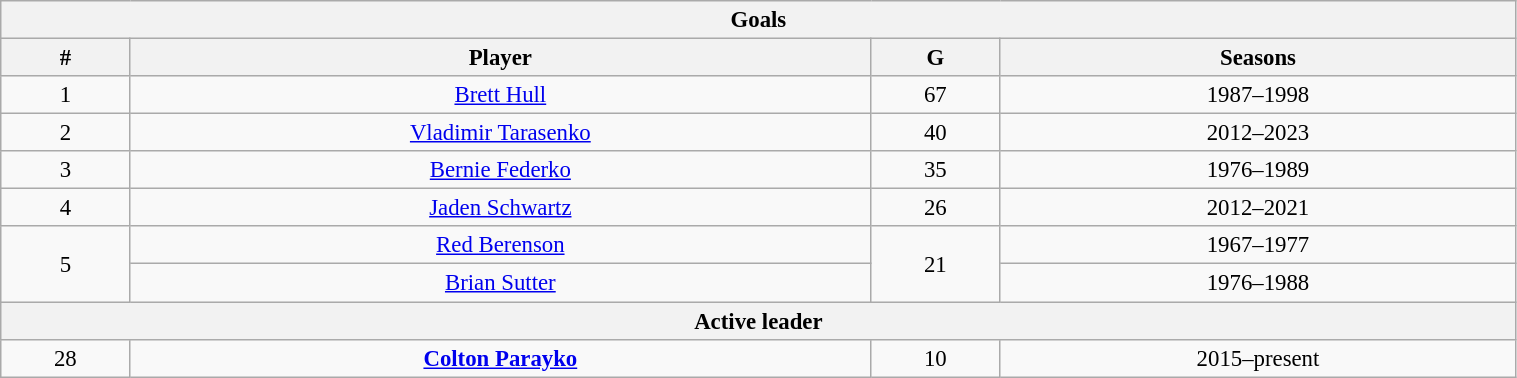<table class="wikitable" style="text-align: center; font-size: 95%" width="80%">
<tr>
<th colspan="4">Goals</th>
</tr>
<tr>
<th>#</th>
<th>Player</th>
<th>G</th>
<th>Seasons</th>
</tr>
<tr>
<td>1</td>
<td><a href='#'>Brett Hull</a></td>
<td>67</td>
<td>1987–1998</td>
</tr>
<tr>
<td>2</td>
<td><a href='#'>Vladimir Tarasenko</a></td>
<td>40</td>
<td>2012–2023</td>
</tr>
<tr>
<td>3</td>
<td><a href='#'>Bernie Federko</a></td>
<td>35</td>
<td>1976–1989</td>
</tr>
<tr>
<td>4</td>
<td><a href='#'>Jaden Schwartz</a></td>
<td>26</td>
<td>2012–2021</td>
</tr>
<tr>
<td rowspan="2">5</td>
<td><a href='#'>Red Berenson</a></td>
<td rowspan="2">21</td>
<td>1967–1977</td>
</tr>
<tr>
<td><a href='#'>Brian Sutter</a></td>
<td>1976–1988</td>
</tr>
<tr>
<th colspan="4">Active leader</th>
</tr>
<tr>
<td>28</td>
<td><strong><a href='#'>Colton Parayko</a></strong></td>
<td>10</td>
<td>2015–present</td>
</tr>
</table>
